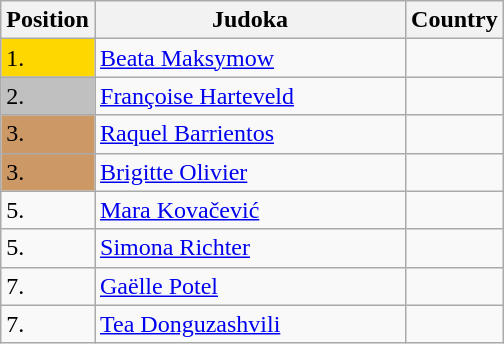<table class=wikitable>
<tr>
<th width=10>Position</th>
<th width=200>Judoka</th>
<th width=10>Country</th>
</tr>
<tr>
<td bgcolor=gold>1.</td>
<td><a href='#'>Beata Maksymow</a></td>
<td></td>
</tr>
<tr>
<td bgcolor="silver">2.</td>
<td><a href='#'>Françoise Harteveld</a></td>
<td></td>
</tr>
<tr>
<td bgcolor="CC9966">3.</td>
<td><a href='#'>Raquel Barrientos</a></td>
<td></td>
</tr>
<tr>
<td bgcolor="CC9966">3.</td>
<td><a href='#'>Brigitte Olivier</a></td>
<td></td>
</tr>
<tr>
<td>5.</td>
<td><a href='#'>Mara Kovačević</a></td>
<td></td>
</tr>
<tr>
<td>5.</td>
<td><a href='#'>Simona Richter</a></td>
<td></td>
</tr>
<tr>
<td>7.</td>
<td><a href='#'>Gaëlle Potel</a></td>
<td></td>
</tr>
<tr>
<td>7.</td>
<td><a href='#'>Tea Donguzashvili</a></td>
<td></td>
</tr>
</table>
